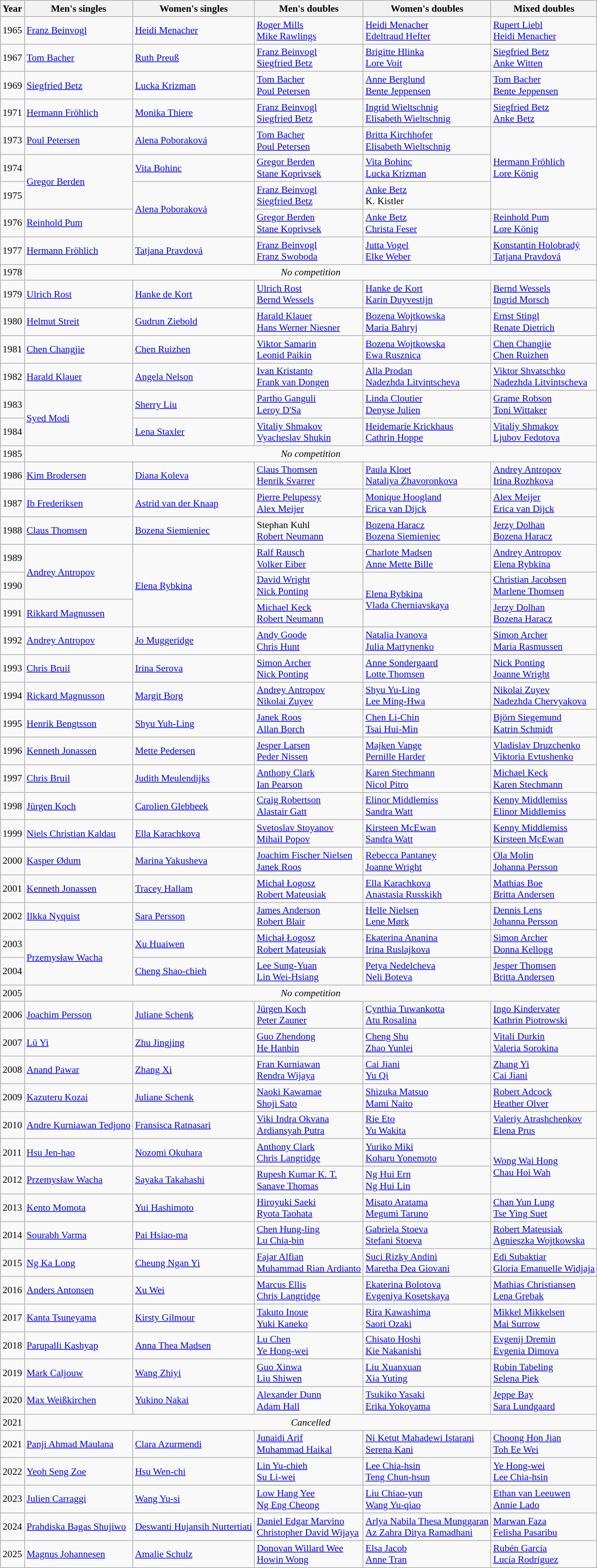<table class=wikitable style="font-size:90%;">
<tr>
<th>Year</th>
<th>Men's singles</th>
<th>Women's singles</th>
<th>Men's doubles</th>
<th>Women's doubles</th>
<th>Mixed doubles</th>
</tr>
<tr>
<td>1965</td>
<td> <a href='#'>Franz Beinvogl</a></td>
<td> <a href='#'>Heidi Menacher</a></td>
<td> <a href='#'>Roger Mills</a><br> <a href='#'>Mike Rawlings</a></td>
<td> <a href='#'>Heidi Menacher</a><br> <a href='#'>Edeltraud Hefter</a></td>
<td> <a href='#'>Rupert Liebl</a><br> <a href='#'>Heidi Menacher</a></td>
</tr>
<tr>
<td>1967</td>
<td> <a href='#'>Tom Bacher</a></td>
<td> <a href='#'>Ruth Preuß</a></td>
<td> <a href='#'>Franz Beinvogl</a><br> <a href='#'>Siegfried Betz</a></td>
<td> <a href='#'>Brigitte Hlinka</a><br> <a href='#'>Lore Voit</a></td>
<td> <a href='#'>Siegfried Betz</a><br> <a href='#'>Anke Witten</a></td>
</tr>
<tr>
<td>1969</td>
<td> <a href='#'>Siegfried Betz</a></td>
<td> <a href='#'>Lucka Krizman</a></td>
<td> <a href='#'>Tom Bacher</a><br> <a href='#'>Poul Petersen</a></td>
<td> <a href='#'>Anne Berglund</a><br> <a href='#'>Bente Jeppensen</a></td>
<td> <a href='#'>Tom Bacher</a><br> <a href='#'>Bente Jeppensen</a></td>
</tr>
<tr>
<td>1971</td>
<td> <a href='#'>Hermann Fröhlich</a></td>
<td> <a href='#'>Monika Thiere</a></td>
<td> <a href='#'>Franz Beinvogl</a><br> <a href='#'>Siegfried Betz</a></td>
<td> <a href='#'>Ingrid Wieltschnig</a><br> <a href='#'>Elisabeth Wieltschnig</a></td>
<td> <a href='#'>Siegfried Betz</a><br> <a href='#'>Anke Betz</a></td>
</tr>
<tr>
<td>1973</td>
<td> <a href='#'>Poul Petersen</a></td>
<td> <a href='#'>Alena Poboraková</a></td>
<td> <a href='#'>Tom Bacher</a><br> <a href='#'>Poul Petersen</a></td>
<td> <a href='#'>Britta Kirchhofer</a><br> <a href='#'>Elisabeth Wieltschnig</a></td>
<td rowspan=3> <a href='#'>Hermann Fröhlich</a><br> <a href='#'>Lore König</a></td>
</tr>
<tr>
<td>1974</td>
<td rowspan=2> <a href='#'>Gregor Berden</a></td>
<td> <a href='#'>Vita Bohinc</a></td>
<td> <a href='#'>Gregor Berden</a><br> <a href='#'>Stane Koprivsek</a></td>
<td> <a href='#'>Vita Bohinc</a><br> <a href='#'>Lucka Krizman</a></td>
</tr>
<tr>
<td>1975</td>
<td rowspan=2> <a href='#'>Alena Poboraková</a></td>
<td> <a href='#'>Franz Beinvogl</a><br> <a href='#'>Siegfried Betz</a></td>
<td> <a href='#'>Anke Betz</a><br> K. Kistler</td>
</tr>
<tr>
<td>1976</td>
<td> <a href='#'>Reinhold Pum</a></td>
<td> <a href='#'>Gregor Berden</a><br> <a href='#'>Stane Koprivsek</a></td>
<td> <a href='#'>Anke Betz</a><br> <a href='#'>Christa Feser</a></td>
<td> <a href='#'>Reinhold Pum</a><br> <a href='#'>Lore König</a></td>
</tr>
<tr>
<td>1977</td>
<td> <a href='#'>Hermann Fröhlich</a></td>
<td> <a href='#'>Tatjana Pravdová</a></td>
<td> <a href='#'>Franz Beinvogl</a><br> <a href='#'>Franz Swoboda</a></td>
<td> <a href='#'>Jutta Vogel</a><br> <a href='#'>Elke Weber</a></td>
<td> <a href='#'>Konstantin Holobradý</a><br> <a href='#'>Tatjana Pravdová</a></td>
</tr>
<tr>
<td>1978</td>
<td colspan="5" style="text-align:center;"><em>No competition</em></td>
</tr>
<tr>
<td>1979</td>
<td> <a href='#'>Ulrich Rost</a></td>
<td> <a href='#'>Hanke de Kort</a></td>
<td> <a href='#'>Ulrich Rost</a><br> <a href='#'>Bernd Wessels</a></td>
<td> <a href='#'>Hanke de Kort</a><br> <a href='#'>Karin Duyvestijn</a></td>
<td> <a href='#'>Bernd Wessels</a><br> <a href='#'>Ingrid Morsch</a></td>
</tr>
<tr>
<td>1980</td>
<td> <a href='#'>Helmut Streit</a></td>
<td> <a href='#'>Gudrun Ziebold</a></td>
<td> <a href='#'>Harald Klauer</a><br> <a href='#'>Hans Werner Niesner</a></td>
<td> <a href='#'>Bozena Wojtkowska</a><br> <a href='#'>Maria Bahryj</a></td>
<td> <a href='#'>Ernst Stingl</a><br> <a href='#'>Renate Dietrich</a></td>
</tr>
<tr>
<td>1981</td>
<td> <a href='#'>Chen Changjie</a></td>
<td> <a href='#'>Chen Ruizhen</a></td>
<td> <a href='#'>Viktor Samarin</a><br> <a href='#'>Leonid Paikin</a></td>
<td> <a href='#'>Bozena Wojtkowska</a><br> <a href='#'>Ewa Rusznica</a></td>
<td> <a href='#'>Chen Changjie</a><br> <a href='#'>Chen Ruizhen</a></td>
</tr>
<tr>
<td>1982</td>
<td> <a href='#'>Harald Klauer</a></td>
<td> <a href='#'>Angela Nelson</a></td>
<td> <a href='#'>Ivan Kristanto</a><br> <a href='#'>Frank van Dongen</a></td>
<td> <a href='#'>Alla Prodan</a><br> <a href='#'>Nadezhda Litvintscheva</a></td>
<td> <a href='#'>Viktor Shvatschko</a><br> <a href='#'>Nadezhda Litvintscheva</a></td>
</tr>
<tr>
<td>1983</td>
<td rowspan=2> <a href='#'>Syed Modi</a></td>
<td> <a href='#'>Sherry Liu</a></td>
<td> <a href='#'>Partho Ganguli</a><br> <a href='#'>Leroy D'Sa</a></td>
<td> <a href='#'>Linda Cloutier</a><br> <a href='#'>Denyse Julien</a></td>
<td> <a href='#'>Grame Robson</a><br> <a href='#'>Toni Wittaker</a></td>
</tr>
<tr>
<td>1984</td>
<td> <a href='#'>Lena Staxler</a></td>
<td> <a href='#'>Vitaliy Shmakov</a><br> <a href='#'>Vyacheslav Shukin</a></td>
<td> <a href='#'>Heidemarie Krickhaus</a><br> <a href='#'>Cathrin Hoppe</a></td>
<td> <a href='#'>Vitaliy Shmakov</a><br> <a href='#'>Ljubov Fedotova</a></td>
</tr>
<tr>
<td>1985</td>
<td colspan="5" style="text-align:center;"><em>No competition</em></td>
</tr>
<tr>
<td>1986</td>
<td> <a href='#'>Kim Brodersen</a></td>
<td> <a href='#'>Diana Koleva</a></td>
<td> <a href='#'>Claus Thomsen</a><br> <a href='#'>Henrik Svarrer</a></td>
<td> <a href='#'>Paula Kloet</a><br> <a href='#'>Nataliya Zhavoronkova</a></td>
<td> <a href='#'>Andrey Antropov</a><br> <a href='#'>Irina Rozhkova</a></td>
</tr>
<tr>
<td>1987</td>
<td> <a href='#'>Ib Frederiksen</a></td>
<td> <a href='#'>Astrid van der Knaap</a></td>
<td> <a href='#'>Pierre Pelupessy</a><br> <a href='#'>Alex Meijer</a></td>
<td> <a href='#'>Monique Hoogland</a><br> <a href='#'>Erica van Dijck</a></td>
<td> <a href='#'>Alex Meijer</a><br> <a href='#'>Erica van Dijck</a></td>
</tr>
<tr>
<td>1988</td>
<td> <a href='#'>Claus Thomsen</a></td>
<td> <a href='#'>Bozena Siemieniec</a></td>
<td> Stephan Kuhl<br> <a href='#'>Robert Neumann</a></td>
<td> <a href='#'>Bozena Haracz</a><br> <a href='#'>Bozena Siemieniec</a></td>
<td> <a href='#'>Jerzy Dolhan</a><br> <a href='#'>Bozena Haracz</a></td>
</tr>
<tr>
<td>1989</td>
<td rowspan=2> <a href='#'>Andrey Antropov</a></td>
<td rowspan=3> <a href='#'>Elena Rybkina</a></td>
<td> <a href='#'>Ralf Rausch</a><br> <a href='#'>Volker Eiber</a></td>
<td> <a href='#'>Charlote Madsen</a><br> <a href='#'>Anne Mette Bille</a></td>
<td> <a href='#'>Andrey Antropov</a><br> <a href='#'>Elena Rybkina</a></td>
</tr>
<tr>
<td>1990</td>
<td> <a href='#'>David Wright</a><br> <a href='#'>Nick Ponting</a></td>
<td rowspan=2> <a href='#'>Elena Rybkina</a><br> <a href='#'>Vlada Cherniavskaya</a></td>
<td> <a href='#'>Christian Jacobsen</a><br> <a href='#'>Marlene Thomsen</a></td>
</tr>
<tr>
<td>1991</td>
<td> <a href='#'>Rikkard Magnussen</a></td>
<td> <a href='#'>Michael Keck</a><br> <a href='#'>Robert Neumann</a></td>
<td> <a href='#'>Jerzy Dolhan</a><br> <a href='#'>Bozena Haracz</a></td>
</tr>
<tr>
<td>1992</td>
<td> <a href='#'>Andrey Antropov</a></td>
<td> <a href='#'>Jo Muggeridge</a></td>
<td> <a href='#'>Andy Goode</a><br> <a href='#'>Chris Hunt</a></td>
<td> <a href='#'>Natalia Ivanova</a><br> <a href='#'>Julia Martynenko</a></td>
<td> <a href='#'>Simon Archer</a><br> <a href='#'>Maria Rasmussen</a></td>
</tr>
<tr>
<td>1993</td>
<td> <a href='#'>Chris Bruil</a></td>
<td> <a href='#'>Irina Serova</a></td>
<td> <a href='#'>Simon Archer</a><br> <a href='#'>Nick Ponting</a></td>
<td> <a href='#'>Anne Sondergaard</a><br> <a href='#'>Lotte Thomsen</a></td>
<td> <a href='#'>Nick Ponting</a><br> <a href='#'>Joanne Wright</a></td>
</tr>
<tr>
<td>1994</td>
<td> <a href='#'>Rickard Magnusson</a></td>
<td> <a href='#'>Margit Borg</a></td>
<td> <a href='#'>Andrey Antropov</a><br> <a href='#'>Nikolai Zuyev</a></td>
<td> <a href='#'>Shyu Yu-Ling</a><br> <a href='#'>Lee Ming-Hwa</a></td>
<td> <a href='#'>Nikolai Zuyev</a><br> <a href='#'>Nadezhda Chervyakova</a></td>
</tr>
<tr>
<td>1995</td>
<td> <a href='#'>Henrik Bengtsson</a></td>
<td> <a href='#'>Shyu Yuh-Ling</a></td>
<td> <a href='#'>Janek Roos</a><br> <a href='#'>Allan Borch</a></td>
<td> <a href='#'>Chen Li-Chin</a><br> <a href='#'>Tsai Hui-Min</a></td>
<td> <a href='#'>Björn Siegemund</a><br> <a href='#'>Katrin Schmidt</a></td>
</tr>
<tr>
<td>1996</td>
<td> <a href='#'>Kenneth Jonassen</a></td>
<td> <a href='#'>Mette Pedersen</a></td>
<td> <a href='#'>Jesper Larsen</a><br> <a href='#'>Peder Nissen</a></td>
<td> <a href='#'>Majken Vange</a><br> <a href='#'>Pernille Harder</a></td>
<td> <a href='#'>Vladislav Druzchenko</a><br> <a href='#'>Viktoria Evtushenko</a></td>
</tr>
<tr>
<td>1997</td>
<td> <a href='#'>Chris Bruil</a></td>
<td> <a href='#'>Judith Meulendijks</a></td>
<td> <a href='#'>Anthony Clark</a><br> <a href='#'>Ian Pearson</a></td>
<td> <a href='#'>Karen Stechmann</a><br> <a href='#'>Nicol Pitro</a></td>
<td> <a href='#'>Michael Keck</a><br> <a href='#'>Karen Stechmann</a></td>
</tr>
<tr>
<td>1998</td>
<td> <a href='#'>Jürgen Koch</a></td>
<td> <a href='#'>Carolien Glebbeek</a></td>
<td> <a href='#'>Craig Robertson</a><br> <a href='#'>Alastair Gatt</a></td>
<td> <a href='#'>Elinor Middlemiss</a><br> <a href='#'>Sandra Watt</a></td>
<td> <a href='#'>Kenny Middlemiss</a><br> <a href='#'>Elinor Middlemiss</a></td>
</tr>
<tr>
<td>1999</td>
<td> <a href='#'>Niels Christian Kaldau</a></td>
<td> <a href='#'>Ella Karachkova</a></td>
<td> <a href='#'>Svetoslav Stoyanov</a><br> <a href='#'>Mihail Popov</a></td>
<td> <a href='#'>Kirsteen McEwan</a><br> <a href='#'>Sandra Watt</a></td>
<td> <a href='#'>Kenny Middlemiss</a><br> <a href='#'>Kirsteen McEwan</a></td>
</tr>
<tr>
<td>2000</td>
<td> <a href='#'>Kasper Ødum</a></td>
<td> <a href='#'>Marina Yakusheva</a></td>
<td> <a href='#'>Joachim Fischer Nielsen</a><br> <a href='#'>Janek Roos</a></td>
<td> <a href='#'>Rebecca Pantaney</a><br> <a href='#'>Joanne Wright</a></td>
<td> <a href='#'>Ola Molin</a><br> <a href='#'>Johanna Persson</a></td>
</tr>
<tr>
<td>2001</td>
<td> <a href='#'>Kenneth Jonassen</a></td>
<td> <a href='#'>Tracey Hallam</a></td>
<td> <a href='#'>Michał Łogosz</a><br> <a href='#'>Robert Mateusiak</a></td>
<td> <a href='#'>Ella Karachkova</a><br> <a href='#'>Anastasia Russkikh</a></td>
<td> <a href='#'>Mathias Boe</a><br> <a href='#'>Britta Andersen</a></td>
</tr>
<tr>
<td>2002</td>
<td> <a href='#'>Ilkka Nyquist</a></td>
<td> <a href='#'>Sara Persson</a></td>
<td> <a href='#'>James Anderson</a><br> <a href='#'>Robert Blair</a></td>
<td> <a href='#'>Helle Nielsen</a><br> <a href='#'>Lene Mørk</a></td>
<td> <a href='#'>Dennis Lens</a><br> <a href='#'>Johanna Persson</a></td>
</tr>
<tr>
<td>2003</td>
<td rowspan=2> <a href='#'>Przemysław Wacha</a></td>
<td> <a href='#'>Xu Huaiwen</a></td>
<td> <a href='#'>Michał Łogosz</a><br> <a href='#'>Robert Mateusiak</a></td>
<td> <a href='#'>Ekaterina Ananina</a><br> <a href='#'>Irina Ruslajkova</a></td>
<td> <a href='#'>Simon Archer</a><br> <a href='#'>Donna Kellogg</a></td>
</tr>
<tr>
<td>2004</td>
<td> <a href='#'>Cheng Shao-chieh</a></td>
<td> <a href='#'>Lee Sung-Yuan</a><br> <a href='#'>Lin Wei-Hsiang</a></td>
<td> <a href='#'>Petya Nedelcheva</a><br> <a href='#'>Neli Boteva</a></td>
<td> <a href='#'>Jesper Thomsen</a><br> <a href='#'>Britta Andersen</a></td>
</tr>
<tr>
<td>2005</td>
<td colspan="5" style="text-align:center;"><em>No competition</em></td>
</tr>
<tr>
<td>2006</td>
<td> <a href='#'>Joachim Persson</a></td>
<td> <a href='#'>Juliane Schenk</a></td>
<td> <a href='#'>Jürgen Koch</a><br> <a href='#'>Peter Zauner</a></td>
<td> <a href='#'>Cynthia Tuwankotta</a> <br> <a href='#'>Atu Rosalina</a></td>
<td> <a href='#'>Ingo Kindervater</a><br> <a href='#'>Kathrin Piotrowski</a></td>
</tr>
<tr>
<td>2007</td>
<td> <a href='#'>Lü Yi</a></td>
<td> <a href='#'>Zhu Jingjing</a></td>
<td> <a href='#'>Guo Zhendong</a><br> <a href='#'>He Hanbin</a></td>
<td> <a href='#'>Cheng Shu</a><br> <a href='#'>Zhao Yunlei</a></td>
<td> <a href='#'>Vitali Durkin</a><br> <a href='#'>Valeria Sorokina</a></td>
</tr>
<tr>
<td>2008</td>
<td> <a href='#'>Anand Pawar</a></td>
<td> <a href='#'>Zhang Xi</a></td>
<td> <a href='#'>Fran Kurniawan</a><br> <a href='#'>Rendra Wijaya</a></td>
<td> <a href='#'>Cai Jiani</a><br> <a href='#'>Yu Qi</a></td>
<td> <a href='#'>Zhang Yi</a><br> <a href='#'>Cai Jiani</a></td>
</tr>
<tr>
<td>2009</td>
<td> <a href='#'>Kazuteru Kozai</a></td>
<td> <a href='#'>Juliane Schenk</a></td>
<td> <a href='#'>Naoki Kawamae</a><br> <a href='#'>Shoji Sato</a></td>
<td> <a href='#'>Shizuka Matsuo</a><br> <a href='#'>Mami Naito</a></td>
<td> <a href='#'>Robert Adcock</a><br> <a href='#'>Heather Olver</a></td>
</tr>
<tr>
<td>2010</td>
<td> <a href='#'>Andre Kurniawan Tedjono</a></td>
<td> <a href='#'>Fransisca Ratnasari</a></td>
<td> <a href='#'>Viki Indra Okvana</a><br> <a href='#'>Ardiansyah Putra</a></td>
<td> <a href='#'>Rie Eto</a><br> <a href='#'>Yu Wakita</a></td>
<td> <a href='#'>Valeriy Atrashchenkov</a><br> <a href='#'>Elena Prus</a></td>
</tr>
<tr>
<td>2011</td>
<td> <a href='#'>Hsu Jen-hao</a></td>
<td> <a href='#'>Nozomi Okuhara</a></td>
<td> <a href='#'>Anthony Clark</a><br> <a href='#'>Chris Langridge</a></td>
<td> <a href='#'>Yuriko Miki</a><br> <a href='#'>Koharu Yonemoto</a></td>
<td rowspan=2> <a href='#'>Wong Wai Hong</a><br> <a href='#'>Chau Hoi Wah</a></td>
</tr>
<tr>
<td>2012</td>
<td> <a href='#'>Przemysław Wacha</a></td>
<td> <a href='#'>Sayaka Takahashi</a></td>
<td> <a href='#'>Rupesh Kumar K. T.</a><br> <a href='#'>Sanave Thomas</a></td>
<td> <a href='#'>Ng Hui Ern</a><br> <a href='#'>Ng Hui Lin</a></td>
</tr>
<tr>
<td>2013</td>
<td> <a href='#'>Kento Momota</a></td>
<td> <a href='#'>Yui Hashimoto</a></td>
<td> <a href='#'>Hiroyuki Saeki</a><br>  <a href='#'>Ryota Taohata</a></td>
<td> <a href='#'>Misato Aratama</a><br> <a href='#'>Megumi Taruno</a></td>
<td> <a href='#'>Chan Yun Lung</a><br> <a href='#'>Tse Ying Suet</a></td>
</tr>
<tr>
<td>2014</td>
<td> <a href='#'>Sourabh Varma</a></td>
<td> <a href='#'>Pai Hsiao-ma</a></td>
<td> <a href='#'>Chen Hung-ling</a><br> <a href='#'>Lu Chia-bin</a></td>
<td> <a href='#'>Gabriela Stoeva</a><br> <a href='#'>Stefani Stoeva</a></td>
<td> <a href='#'>Robert Mateusiak</a><br> <a href='#'>Agnieszka Wojtkowska</a></td>
</tr>
<tr>
<td>2015</td>
<td> <a href='#'>Ng Ka Long</a></td>
<td> <a href='#'>Cheung Ngan Yi</a></td>
<td> <a href='#'>Fajar Alfian</a><br> <a href='#'>Muhammad Rian Ardianto</a></td>
<td> <a href='#'>Suci Rizky Andini</a><br> <a href='#'>Maretha Dea Giovani</a></td>
<td> <a href='#'>Edi Subaktiar</a><br> <a href='#'>Gloria Emanuelle Widjaja</a></td>
</tr>
<tr>
<td>2016</td>
<td> <a href='#'>Anders Antonsen</a></td>
<td> <a href='#'>Xu Wei</a></td>
<td> <a href='#'>Marcus Ellis</a><br> <a href='#'>Chris Langridge</a></td>
<td> <a href='#'>Ekaterina Bolotova</a><br> <a href='#'>Evgeniya Kosetskaya</a></td>
<td> <a href='#'>Mathias Christiansen</a><br> <a href='#'>Lena Grebak</a></td>
</tr>
<tr>
<td>2017</td>
<td> <a href='#'>Kanta Tsuneyama</a></td>
<td> <a href='#'>Kirsty Gilmour</a></td>
<td> <a href='#'>Takuto Inoue</a><br> <a href='#'>Yuki Kaneko</a></td>
<td> <a href='#'>Rira Kawashima</a><br> <a href='#'>Saori Ozaki</a></td>
<td> <a href='#'>Mikkel Mikkelsen</a><br> <a href='#'>Mai Surrow</a></td>
</tr>
<tr>
<td>2018</td>
<td> <a href='#'>Parupalli Kashyap</a></td>
<td> <a href='#'>Anna Thea Madsen</a></td>
<td> <a href='#'>Lu Chen</a><br> <a href='#'>Ye Hong-wei</a></td>
<td> <a href='#'>Chisato Hoshi</a><br> <a href='#'>Kie Nakanishi</a></td>
<td> <a href='#'>Evgenij Dremin</a><br> <a href='#'>Evgenia Dimova</a></td>
</tr>
<tr>
<td>2019</td>
<td> <a href='#'>Mark Caljouw</a></td>
<td> <a href='#'>Wang Zhiyi</a></td>
<td> <a href='#'>Guo Xinwa</a><br> <a href='#'>Liu Shiwen</a></td>
<td> <a href='#'>Liu Xuanxuan</a><br> <a href='#'>Xia Yuting</a></td>
<td> <a href='#'>Robin Tabeling</a><br> <a href='#'>Selena Piek</a></td>
</tr>
<tr>
<td>2020</td>
<td> <a href='#'>Max Weißkirchen</a></td>
<td> <a href='#'>Yukino Nakai</a></td>
<td> <a href='#'>Alexander Dunn</a><br> <a href='#'>Adam Hall</a></td>
<td> <a href='#'>Tsukiko Yasaki</a><br> <a href='#'>Erika Yokoyama</a></td>
<td> <a href='#'>Jeppe Bay</a><br> <a href='#'>Sara Lundgaard</a></td>
</tr>
<tr>
<td>2021</td>
<td colspan="5" align="center"><em>Cancelled</em> </td>
</tr>
<tr>
<td>2021</td>
<td> <a href='#'>Panji Ahmad Maulana</a></td>
<td> <a href='#'>Clara Azurmendi</a></td>
<td> <a href='#'>Junaidi Arif</a><br> <a href='#'>Muhammad Haikal</a></td>
<td> <a href='#'>Ni Ketut Mahadewi Istarani</a><br> <a href='#'>Serena Kani</a></td>
<td> <a href='#'>Choong Hon Jian</a><br> <a href='#'>Toh Ee Wei</a></td>
</tr>
<tr>
<td>2022</td>
<td> <a href='#'>Yeoh Seng Zoe</a></td>
<td> <a href='#'>Hsu Wen-chi</a></td>
<td> <a href='#'>Lin Yu-chieh</a><br> <a href='#'>Su Li-wei</a></td>
<td> <a href='#'>Lee Chia-hsin</a><br> <a href='#'>Teng Chun-hsun</a></td>
<td> <a href='#'>Ye Hong-wei</a><br> <a href='#'>Lee Chia-hsin</a></td>
</tr>
<tr>
<td>2023</td>
<td> <a href='#'>Julien Carraggi</a></td>
<td> <a href='#'>Wang Yu-si</a></td>
<td> <a href='#'>Low Hang Yee</a><br> <a href='#'>Ng Eng Cheong</a></td>
<td> <a href='#'>Liu Chiao-yun</a><br> <a href='#'>Wang Yu-qiao</a></td>
<td> <a href='#'>Ethan van Leeuwen</a><br> <a href='#'>Annie Lado</a></td>
</tr>
<tr>
<td>2024</td>
<td> <a href='#'>Prahdiska Bagas Shujiwo</a></td>
<td> <a href='#'>Deswanti Hujansih Nurtertiati</a></td>
<td> <a href='#'>Daniel Edgar Marvino</a><br> <a href='#'>Christopher David Wijaya</a></td>
<td> <a href='#'>Arlya Nabila Thesa Munggaran</a><br> <a href='#'>Az Zahra Ditya Ramadhani</a></td>
<td> <a href='#'>Marwan Faza</a><br> <a href='#'>Felisha Pasaribu</a></td>
</tr>
<tr>
<td>2025</td>
<td> <a href='#'>Magnus Johannesen</a></td>
<td> <a href='#'>Amalie Schulz</a></td>
<td> <a href='#'>Donovan Willard Wee</a><br> <a href='#'>Howin Wong</a></td>
<td> <a href='#'>Elsa Jacob</a><br> <a href='#'>Anne Tran</a></td>
<td> <a href='#'>Rubén García</a><br> <a href='#'>Lucía Rodríguez</a></td>
</tr>
</table>
